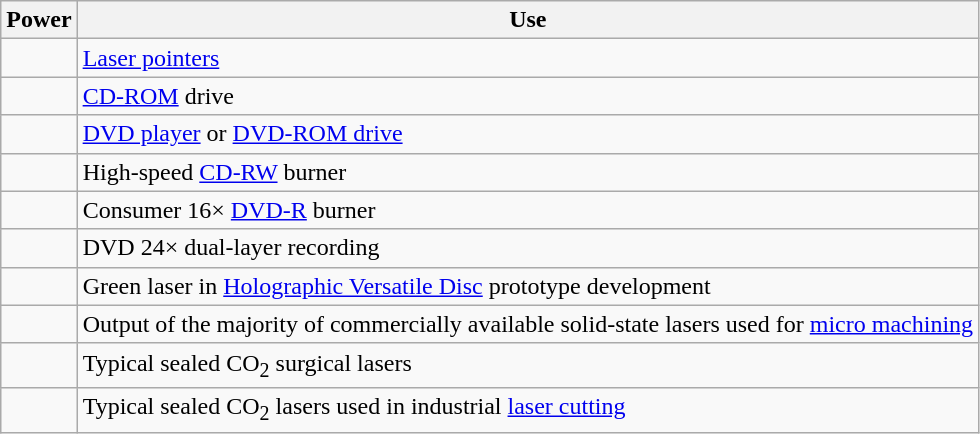<table class="wikitable mw-collapsible">
<tr>
<th>Power</th>
<th>Use</th>
</tr>
<tr>
<td align=right></td>
<td><a href='#'>Laser pointers</a></td>
</tr>
<tr>
<td align=right></td>
<td><a href='#'>CD-ROM</a> drive</td>
</tr>
<tr>
<td align=right></td>
<td><a href='#'>DVD player</a> or <a href='#'>DVD-ROM drive</a></td>
</tr>
<tr>
<td align=right></td>
<td>High-speed <a href='#'>CD-RW</a> burner</td>
</tr>
<tr>
<td align=right></td>
<td>Consumer 16× <a href='#'>DVD-R</a> burner</td>
</tr>
<tr>
<td align=right></td>
<td>DVD 24× dual-layer recording</td>
</tr>
<tr>
<td align=right></td>
<td>Green laser in <a href='#'>Holographic Versatile Disc</a> prototype development</td>
</tr>
<tr>
<td align=right></td>
<td>Output of the majority of commercially available solid-state lasers used for <a href='#'>micro machining</a></td>
</tr>
<tr>
<td align=right></td>
<td>Typical sealed CO<sub>2</sub> surgical lasers</td>
</tr>
<tr>
<td align=right></td>
<td>Typical sealed CO<sub>2</sub> lasers used in industrial <a href='#'>laser cutting</a></td>
</tr>
</table>
